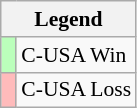<table class="wikitable" style="font-size:90%">
<tr>
<th colspan="2">Legend</th>
</tr>
<tr>
<td style="background:#bfb;"> </td>
<td>C-USA Win</td>
</tr>
<tr>
<td style="background:#fbb;"> </td>
<td>C-USA Loss</td>
</tr>
</table>
